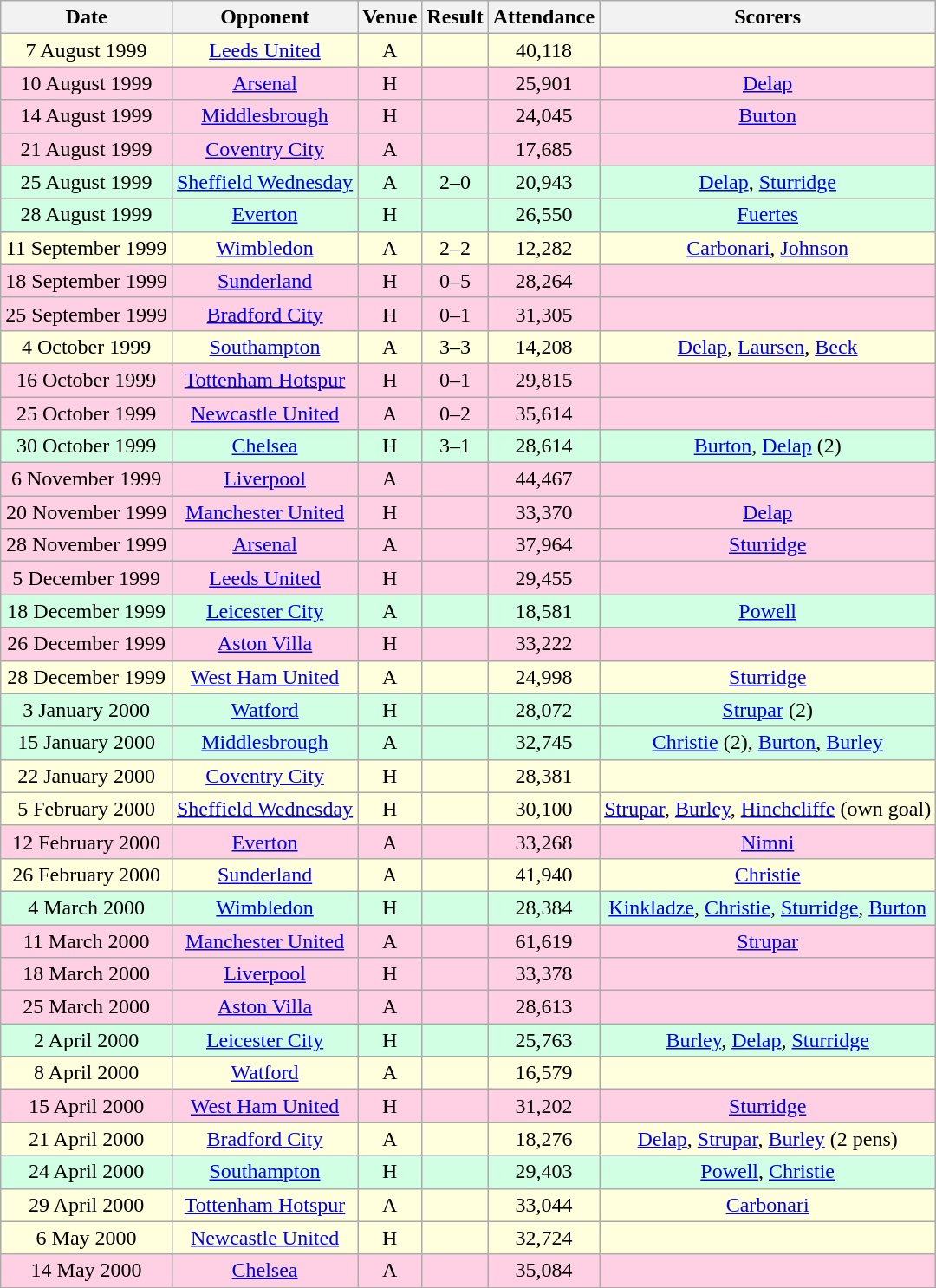<table class="wikitable sortable" style="font-size:100%; text-align:center">
<tr>
<th>Date</th>
<th>Opponent</th>
<th>Venue</th>
<th>Result</th>
<th>Attendance</th>
<th>Scorers</th>
</tr>
<tr style="background-color: #ffffdd;">
<td>7 August 1999</td>
<td><a href='#'>Leeds United</a></td>
<td>A</td>
<td></td>
<td>40,118</td>
<td></td>
</tr>
<tr style="background-color: #ffd0e3;">
<td>10 August 1999</td>
<td><a href='#'>Arsenal</a></td>
<td>H</td>
<td></td>
<td>25,901</td>
<td><a href='#'>Delap</a></td>
</tr>
<tr style="background-color: #ffd0e3;">
<td>14 August 1999</td>
<td><a href='#'>Middlesbrough</a></td>
<td>H</td>
<td></td>
<td>24,045</td>
<td><a href='#'>Burton</a></td>
</tr>
<tr style="background-color: #ffd0e3;">
<td>21 August 1999</td>
<td><a href='#'>Coventry City</a></td>
<td>A</td>
<td></td>
<td>17,685</td>
<td></td>
</tr>
<tr style="background-color: #d0ffe3;">
<td>25 August 1999</td>
<td><a href='#'>Sheffield Wednesday</a></td>
<td>A</td>
<td>2–0</td>
<td>20,943</td>
<td><a href='#'>Delap</a>, <a href='#'>Sturridge</a></td>
</tr>
<tr style="background-color: #d0ffe3;">
<td>28 August 1999</td>
<td><a href='#'>Everton</a></td>
<td>H</td>
<td></td>
<td>26,550</td>
<td><a href='#'>Fuertes</a></td>
</tr>
<tr style="background-color: #ffffdd;">
<td>11 September 1999</td>
<td><a href='#'>Wimbledon</a></td>
<td>A</td>
<td>2–2</td>
<td>12,282</td>
<td><a href='#'>Carbonari</a>, <a href='#'>Johnson</a></td>
</tr>
<tr style="background-color: #ffd0e3;">
<td>18 September 1999</td>
<td><a href='#'>Sunderland</a></td>
<td>H</td>
<td>0–5</td>
<td>28,264</td>
<td></td>
</tr>
<tr style="background-color: #ffd0e3;">
<td>25 September 1999</td>
<td><a href='#'>Bradford City</a></td>
<td>H</td>
<td>0–1</td>
<td>31,305</td>
<td></td>
</tr>
<tr style="background-color: #ffffdd;">
<td>4 October 1999</td>
<td><a href='#'>Southampton</a></td>
<td>A</td>
<td>3–3</td>
<td>14,208</td>
<td><a href='#'>Delap</a>, <a href='#'>Laursen</a>, <a href='#'>Beck</a></td>
</tr>
<tr style="background-color: #ffd0e3;">
<td>16 October 1999</td>
<td><a href='#'>Tottenham Hotspur</a></td>
<td>H</td>
<td>0–1</td>
<td>29,815</td>
<td></td>
</tr>
<tr style="background-color: #ffd0e3;">
<td>25 October 1999</td>
<td><a href='#'>Newcastle United</a></td>
<td>A</td>
<td>0–2</td>
<td>35,614</td>
<td></td>
</tr>
<tr style="background-color: #d0ffe3;">
<td>30 October 1999</td>
<td><a href='#'>Chelsea</a></td>
<td>H</td>
<td>3–1</td>
<td>28,614</td>
<td><a href='#'>Burton</a>, <a href='#'>Delap</a> (2)</td>
</tr>
<tr style="background-color: #ffd0e3;">
<td>6 November 1999</td>
<td><a href='#'>Liverpool</a></td>
<td>A</td>
<td></td>
<td>44,467</td>
<td></td>
</tr>
<tr style="background-color: #ffd0e3;">
<td>20 November 1999</td>
<td><a href='#'>Manchester United</a></td>
<td>H</td>
<td></td>
<td>33,370</td>
<td><a href='#'>Delap</a></td>
</tr>
<tr style="background-color: #ffd0e3;">
<td>28 November 1999</td>
<td><a href='#'>Arsenal</a></td>
<td>A</td>
<td></td>
<td>37,964</td>
<td><a href='#'>Sturridge</a></td>
</tr>
<tr style="background-color: #ffd0e3;">
<td>5 December 1999</td>
<td><a href='#'>Leeds United</a></td>
<td>H</td>
<td></td>
<td>29,455</td>
<td></td>
</tr>
<tr style="background-color: #d0ffe3;">
<td>18 December 1999</td>
<td><a href='#'>Leicester City</a></td>
<td>A</td>
<td></td>
<td>18,581</td>
<td><a href='#'>Powell</a></td>
</tr>
<tr style="background-color: #ffd0e3;">
<td>26 December 1999</td>
<td><a href='#'>Aston Villa</a></td>
<td>H</td>
<td></td>
<td>33,222</td>
<td></td>
</tr>
<tr style="background-color: #ffffdd;">
<td>28 December 1999</td>
<td><a href='#'>West Ham United</a></td>
<td>A</td>
<td></td>
<td>24,998</td>
<td><a href='#'>Sturridge</a></td>
</tr>
<tr style="background-color: #d0ffe3;">
<td>3 January 2000</td>
<td><a href='#'>Watford</a></td>
<td>H</td>
<td></td>
<td>28,072</td>
<td><a href='#'>Strupar</a> (2)</td>
</tr>
<tr style="background-color: #d0ffe3;">
<td>15 January 2000</td>
<td><a href='#'>Middlesbrough</a></td>
<td>A</td>
<td></td>
<td>32,745</td>
<td><a href='#'>Christie</a> (2), <a href='#'>Burton</a>, <a href='#'>Burley</a></td>
</tr>
<tr style="background-color: #ffffdd;">
<td>22 January 2000</td>
<td><a href='#'>Coventry City</a></td>
<td>H</td>
<td></td>
<td>28,381</td>
<td></td>
</tr>
<tr style="background-color: #ffffdd;">
<td>5 February 2000</td>
<td><a href='#'>Sheffield Wednesday</a></td>
<td>H</td>
<td></td>
<td>30,100</td>
<td><a href='#'>Strupar</a>, <a href='#'>Burley</a>, <a href='#'>Hinchcliffe</a> (own goal)</td>
</tr>
<tr style="background-color: #ffd0e3;">
<td>12 February 2000</td>
<td><a href='#'>Everton</a></td>
<td>A</td>
<td></td>
<td>33,268</td>
<td><a href='#'>Nimni</a></td>
</tr>
<tr style="background-color: #ffffdd;">
<td>26 February 2000</td>
<td><a href='#'>Sunderland</a></td>
<td>A</td>
<td></td>
<td>41,940</td>
<td><a href='#'>Christie</a></td>
</tr>
<tr style="background-color: #d0ffe3;">
<td>4 March 2000</td>
<td><a href='#'>Wimbledon</a></td>
<td>H</td>
<td></td>
<td>28,384</td>
<td><a href='#'>Kinkladze</a>, <a href='#'>Christie</a>, <a href='#'>Sturridge</a>, <a href='#'>Burton</a></td>
</tr>
<tr style="background-color: #ffd0e3;">
<td>11 March 2000</td>
<td><a href='#'>Manchester United</a></td>
<td>A</td>
<td></td>
<td>61,619</td>
<td><a href='#'>Strupar</a></td>
</tr>
<tr style="background-color: #ffd0e3;">
<td>18 March 2000</td>
<td><a href='#'>Liverpool</a></td>
<td>H</td>
<td></td>
<td>33,378</td>
<td></td>
</tr>
<tr style="background-color: #ffd0e3;">
<td>25 March 2000</td>
<td><a href='#'>Aston Villa</a></td>
<td>A</td>
<td></td>
<td>28,613</td>
<td></td>
</tr>
<tr style="background-color: #d0ffe3;">
<td>2 April 2000</td>
<td><a href='#'>Leicester City</a></td>
<td>H</td>
<td></td>
<td>25,763</td>
<td><a href='#'>Burley</a>, <a href='#'>Delap</a>, <a href='#'>Sturridge</a></td>
</tr>
<tr style="background-color: #ffffdd;">
<td>8 April 2000</td>
<td><a href='#'>Watford</a></td>
<td>A</td>
<td></td>
<td>16,579</td>
<td></td>
</tr>
<tr style="background-color: #ffd0e3;">
<td>15 April 2000</td>
<td><a href='#'>West Ham United</a></td>
<td>H</td>
<td></td>
<td>31,202</td>
<td><a href='#'>Sturridge</a></td>
</tr>
<tr style="background-color: #ffffdd;">
<td>21 April 2000</td>
<td><a href='#'>Bradford City</a></td>
<td>A</td>
<td></td>
<td>18,276</td>
<td><a href='#'>Delap</a>, <a href='#'>Strupar</a>, <a href='#'>Burley</a> (2 pens)</td>
</tr>
<tr style="background-color: #d0ffe3;">
<td>24 April 2000</td>
<td><a href='#'>Southampton</a></td>
<td>H</td>
<td></td>
<td>29,403</td>
<td><a href='#'>Powell</a>, <a href='#'>Christie</a></td>
</tr>
<tr style="background-color: #ffffdd;">
<td>29 April 2000</td>
<td><a href='#'>Tottenham Hotspur</a></td>
<td>A</td>
<td></td>
<td>33,044</td>
<td><a href='#'>Carbonari</a></td>
</tr>
<tr style="background-color: #ffffdd;">
<td>6 May 2000</td>
<td><a href='#'>Newcastle United</a></td>
<td>H</td>
<td></td>
<td>32,724</td>
<td></td>
</tr>
<tr style="background-color: #ffd0e3;">
<td>14 May 2000</td>
<td><a href='#'>Chelsea</a></td>
<td>A</td>
<td></td>
<td>35,084</td>
<td></td>
</tr>
</table>
